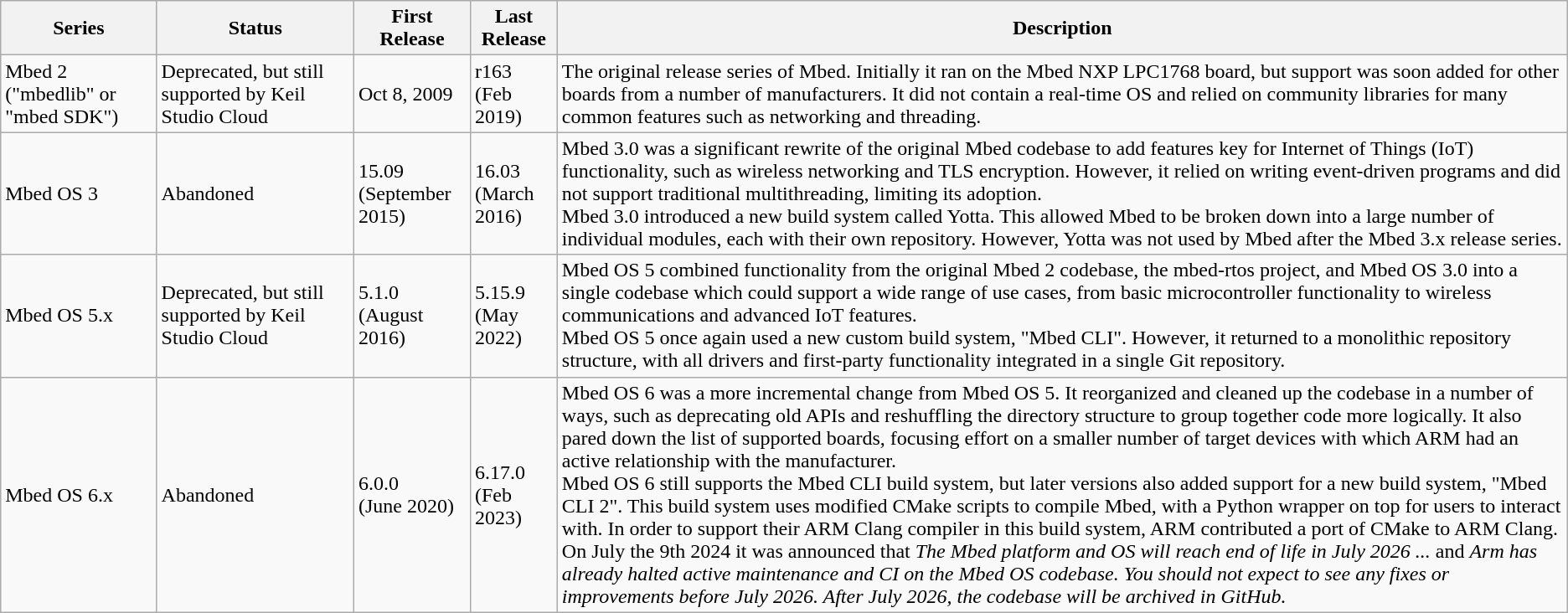<table class="wikitable">
<tr>
<th>Series</th>
<th>Status</th>
<th>First Release</th>
<th>Last Release</th>
<th>Description</th>
</tr>
<tr>
<td>Mbed 2 ("mbedlib" or "mbed SDK")</td>
<td>Deprecated, but still supported by Keil Studio Cloud</td>
<td>Oct 8, 2009</td>
<td>r163<br>(Feb 2019)</td>
<td>The original release series of Mbed.  Initially it ran on the Mbed NXP LPC1768 board, but support was soon added for other boards from a number of manufacturers.  It did not contain a real-time OS and relied on community libraries for many common features such as networking and threading.</td>
</tr>
<tr>
<td>Mbed OS 3</td>
<td>Abandoned</td>
<td>15.09<br>(September 2015)</td>
<td>16.03<br>(March 2016)</td>
<td>Mbed 3.0 was a significant rewrite of the original Mbed codebase to add features key for Internet of Things (IoT) functionality, such as wireless networking and TLS encryption.  However, it relied on writing event-driven programs and did not support traditional multithreading, limiting its adoption.<br>Mbed 3.0 introduced a new build system called Yotta. This allowed Mbed to be broken down into a large number of individual modules, each with their own repository.  However, Yotta was not used by Mbed after the Mbed 3.x release series.</td>
</tr>
<tr>
<td>Mbed OS 5.x</td>
<td>Deprecated, but still supported by Keil Studio Cloud</td>
<td>5.1.0<br>(August 2016)</td>
<td>5.15.9<br>(May 2022)</td>
<td>Mbed OS 5 combined functionality from the original Mbed 2 codebase, the mbed-rtos project, and Mbed OS 3.0 into a single codebase which could support a wide range of use cases, from basic microcontroller functionality to wireless communications and advanced IoT features.<br>Mbed OS 5 once again used a new custom build system, "Mbed CLI".  However, it returned to a monolithic repository structure, with all drivers and first-party functionality integrated in a single Git repository.</td>
</tr>
<tr>
<td>Mbed OS 6.x</td>
<td>Abandoned</td>
<td>6.0.0<br>(June 2020)</td>
<td>6.17.0<br>(Feb 2023)</td>
<td>Mbed OS 6 was a more incremental change from Mbed OS 5.  It reorganized and cleaned up the codebase in a number of ways, such as deprecating old APIs and reshuffling the directory structure to group together code more logically.  It also pared down the list of supported boards, focusing effort on a smaller number of target devices with which ARM had an active relationship with the manufacturer.<br>Mbed OS 6 still supports the Mbed CLI build system, but later versions also added support for a new build system, "Mbed CLI 2".  This build system uses modified CMake scripts to compile Mbed, with a Python wrapper on top for users to interact with.  In order to support their ARM Clang compiler in this build system, ARM contributed a port of CMake to ARM Clang.<br>On July the 9th 2024 it was announced that <em>The Mbed platform and OS will reach end of life in July 2026 ...</em> and <em>Arm has already halted active maintenance and CI on the Mbed OS codebase. You should not expect to see any fixes or improvements before July 2026. After July 2026, the codebase will be archived in GitHub.</em></td>
</tr>
</table>
